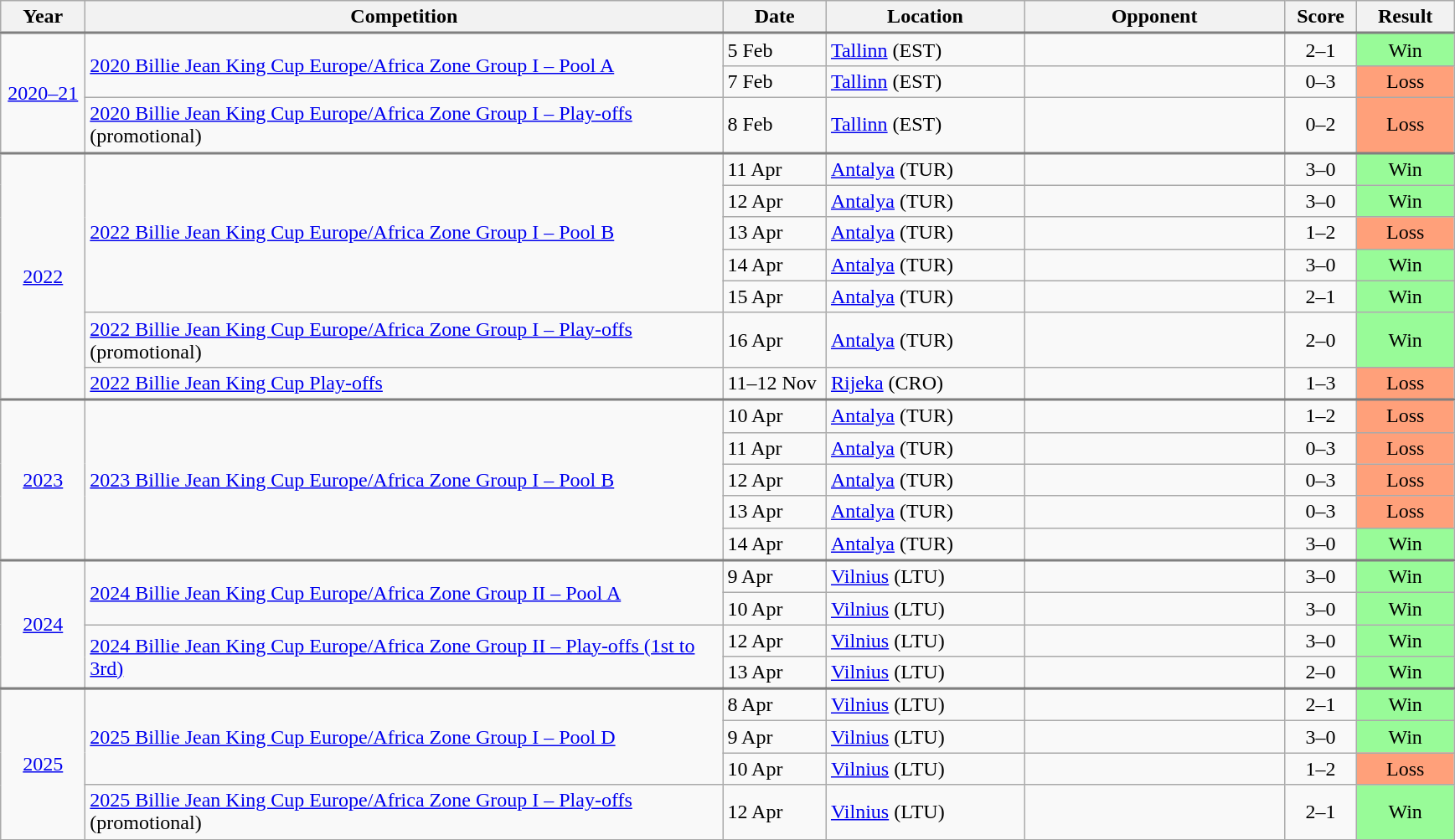<table class="wikitable collapsible">
<tr>
<th width="60">Year</th>
<th width="500">Competition</th>
<th width="75">Date</th>
<th width="150">Location</th>
<th width="200">Opponent</th>
<th width="50">Score</th>
<th width="70">Result</th>
</tr>
<tr style="border-top:2px solid gray;">
<td align="center" rowspan="3"><a href='#'>2020–21</a></td>
<td align="left" rowspan="2"><a href='#'>2020 Billie Jean King Cup Europe/Africa Zone Group I – Pool A</a></td>
<td>5 Feb</td>
<td><a href='#'>Tallinn</a> (EST)</td>
<td></td>
<td align="center">2–1</td>
<td align="center" bgcolor="#98FB98">Win</td>
</tr>
<tr>
<td>7 Feb</td>
<td><a href='#'>Tallinn</a> (EST)</td>
<td></td>
<td align="center">0–3</td>
<td align="center" bgcolor="#FFA07A">Loss</td>
</tr>
<tr>
<td><a href='#'>2020 Billie Jean King Cup Europe/Africa Zone Group I – Play-offs</a> (promotional)</td>
<td>8 Feb</td>
<td><a href='#'>Tallinn</a> (EST)</td>
<td></td>
<td align="center">0–2</td>
<td align="center" bgcolor="#FFA07A">Loss</td>
</tr>
<tr style="border-top:2px solid gray;">
<td align="center" rowspan="7"><a href='#'>2022</a></td>
<td align="left" rowspan="5"><a href='#'>2022 Billie Jean King Cup Europe/Africa Zone Group I – Pool B</a></td>
<td>11 Apr</td>
<td><a href='#'>Antalya</a> (TUR)</td>
<td></td>
<td align="center">3–0</td>
<td align="center" bgcolor="#98FB98">Win</td>
</tr>
<tr>
<td>12 Apr</td>
<td><a href='#'>Antalya</a> (TUR)</td>
<td></td>
<td align="center">3–0</td>
<td align="center" bgcolor="#98FB98">Win</td>
</tr>
<tr>
<td>13 Apr</td>
<td><a href='#'>Antalya</a> (TUR)</td>
<td></td>
<td align="center">1–2</td>
<td align="center" bgcolor="#FFA07A">Loss</td>
</tr>
<tr>
<td>14 Apr</td>
<td><a href='#'>Antalya</a> (TUR)</td>
<td></td>
<td align="center">3–0</td>
<td align="center" bgcolor="#98FB98">Win</td>
</tr>
<tr>
<td>15 Apr</td>
<td><a href='#'>Antalya</a> (TUR)</td>
<td></td>
<td align="center">2–1</td>
<td align="center" bgcolor="#98FB98">Win</td>
</tr>
<tr>
<td align="left" rowspan="1"><a href='#'>2022 Billie Jean King Cup Europe/Africa Zone Group I – Play-offs</a>  (promotional)</td>
<td>16 Apr</td>
<td><a href='#'>Antalya</a> (TUR)</td>
<td></td>
<td align="center">2–0</td>
<td align="center" bgcolor="#98FB98">Win</td>
</tr>
<tr>
<td align="left" rowspan="1"><a href='#'>2022 Billie Jean King Cup Play-offs</a></td>
<td>11–12 Nov</td>
<td><a href='#'>Rijeka</a> (CRO)</td>
<td></td>
<td align="center">1–3</td>
<td align="center" bgcolor="#FFA07A">Loss</td>
</tr>
<tr style="border-top:2px solid gray;">
<td align="center" rowspan="5"><a href='#'>2023</a></td>
<td align="left" rowspan="5"><a href='#'>2023 Billie Jean King Cup Europe/Africa Zone Group I – Pool B</a></td>
<td>10 Apr</td>
<td><a href='#'>Antalya</a> (TUR)</td>
<td></td>
<td align="center">1–2</td>
<td align="center" bgcolor="#FFA07A">Loss</td>
</tr>
<tr>
<td>11 Apr</td>
<td><a href='#'>Antalya</a> (TUR)</td>
<td></td>
<td align="center">0–3</td>
<td align="center" bgcolor="#FFA07A">Loss</td>
</tr>
<tr>
<td>12 Apr</td>
<td><a href='#'>Antalya</a> (TUR)</td>
<td></td>
<td align="center">0–3</td>
<td align="center" bgcolor="#FFA07A">Loss</td>
</tr>
<tr>
<td>13 Apr</td>
<td><a href='#'>Antalya</a> (TUR)</td>
<td></td>
<td align="center">0–3</td>
<td align="center" bgcolor="#FFA07A">Loss</td>
</tr>
<tr>
<td>14 Apr</td>
<td><a href='#'>Antalya</a> (TUR)</td>
<td></td>
<td align="center">3–0</td>
<td align="center" bgcolor="#98FB98">Win</td>
</tr>
<tr style="border-top:2px solid gray;">
<td align="center" rowspan="4"><a href='#'>2024</a></td>
<td align="left" rowspan="2"><a href='#'>2024 Billie Jean King Cup Europe/Africa Zone Group II – Pool A</a></td>
<td>9 Apr</td>
<td><a href='#'>Vilnius</a> (LTU)</td>
<td></td>
<td align="center">3–0</td>
<td align="center" bgcolor="#98FB98">Win</td>
</tr>
<tr>
<td>10 Apr</td>
<td><a href='#'>Vilnius</a> (LTU)</td>
<td></td>
<td align="center">3–0</td>
<td align="center" bgcolor="#98FB98">Win</td>
</tr>
<tr>
<td align="left" rowspan="2"><a href='#'>2024 Billie Jean King Cup Europe/Africa Zone Group II – Play-offs (1st to 3rd)</a></td>
<td>12 Apr</td>
<td><a href='#'>Vilnius</a> (LTU)</td>
<td></td>
<td align="center">3–0</td>
<td align="center" bgcolor="#98FB98">Win</td>
</tr>
<tr>
<td>13 Apr</td>
<td><a href='#'>Vilnius</a> (LTU)</td>
<td></td>
<td align="center">2–0</td>
<td align="center" bgcolor="#98FB98">Win</td>
</tr>
<tr>
</tr>
<tr style="border-top:2px solid gray;">
<td align="center" rowspan="4"><a href='#'>2025</a></td>
<td align="left" rowspan="3"><a href='#'>2025 Billie Jean King Cup Europe/Africa Zone Group I – Pool D</a></td>
<td>8 Apr</td>
<td><a href='#'>Vilnius</a> (LTU)</td>
<td></td>
<td align="center">2–1</td>
<td align="center" bgcolor="#98FB98">Win</td>
</tr>
<tr>
<td>9 Apr</td>
<td><a href='#'>Vilnius</a> (LTU)</td>
<td></td>
<td align="center">3–0</td>
<td align="center" bgcolor="#98FB98">Win</td>
</tr>
<tr>
<td>10 Apr</td>
<td><a href='#'>Vilnius</a> (LTU)</td>
<td></td>
<td align="center">1–2</td>
<td align="center" bgcolor="#FFA07A">Loss</td>
</tr>
<tr>
<td align="left" rowspan="1"><a href='#'>2025 Billie Jean King Cup Europe/Africa Zone Group I – Play-offs</a>  (promotional)</td>
<td>12 Apr</td>
<td><a href='#'>Vilnius</a> (LTU)</td>
<td></td>
<td align="center">2–1</td>
<td align="center" bgcolor="#98FB98">Win</td>
</tr>
<tr>
</tr>
</table>
